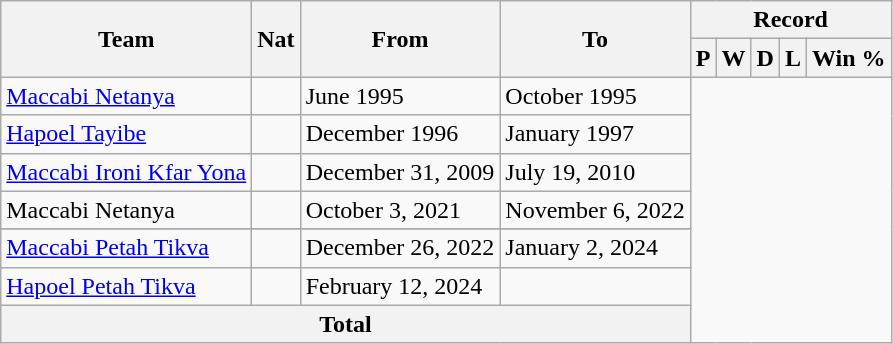<table class="wikitable" style="text-align: center">
<tr>
<th rowspan=2>Team</th>
<th rowspan=2>Nat</th>
<th rowspan=2>From</th>
<th rowspan=2>To</th>
<th colspan=7>Record</th>
</tr>
<tr>
<th>P</th>
<th>W</th>
<th>D</th>
<th>L</th>
<th>Win %</th>
</tr>
<tr>
<td align=left><a href='#'>Maccabi Netanya</a></td>
<td></td>
<td align=left>June 1995</td>
<td align=left>October 1995<br></td>
</tr>
<tr>
<td align=left><a href='#'>Hapoel Tayibe</a></td>
<td></td>
<td align=left>December 1996</td>
<td align=left>January 1997<br></td>
</tr>
<tr>
<td align=left><a href='#'>Maccabi Ironi Kfar Yona</a></td>
<td></td>
<td align=left>December 31, 2009</td>
<td align=left>July 19, 2010<br></td>
</tr>
<tr>
<td align=left>Maccabi Netanya</td>
<td></td>
<td align=left>October 3, 2021</td>
<td align=left>November 6, 2022<br></td>
</tr>
<tr>
</tr>
<tr>
<td align=left><a href='#'>Maccabi Petah Tikva</a></td>
<td></td>
<td align=left>December 26, 2022</td>
<td align=left>January 2, 2024<br></td>
</tr>
<tr>
<td align=left><a href='#'>Hapoel Petah Tikva</a></td>
<td></td>
<td align=left>February 12, 2024</td>
<td align=left><br></td>
</tr>
<tr>
<th colspan=4>Total<br></th>
</tr>
</table>
